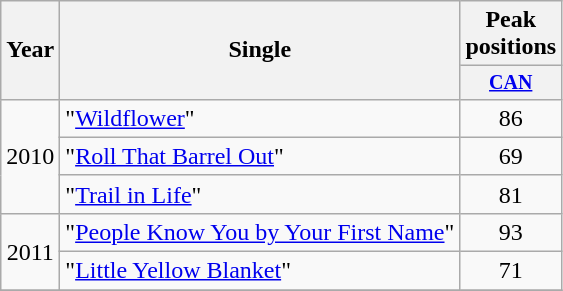<table class="wikitable" style="text-align:center;">
<tr>
<th rowspan="2">Year</th>
<th rowspan="2">Single</th>
<th>Peak positions</th>
</tr>
<tr style="font-size:smaller;">
<th width="60"><a href='#'>CAN</a></th>
</tr>
<tr>
<td rowspan="3">2010</td>
<td align="left">"<a href='#'>Wildflower</a>"</td>
<td>86</td>
</tr>
<tr>
<td align="left">"<a href='#'>Roll That Barrel Out</a>"</td>
<td>69</td>
</tr>
<tr>
<td align="left">"<a href='#'>Trail in Life</a>"</td>
<td>81</td>
</tr>
<tr>
<td rowspan="2">2011</td>
<td align="left">"<a href='#'>People Know You by Your First Name</a>"</td>
<td>93</td>
</tr>
<tr>
<td align="left">"<a href='#'>Little Yellow Blanket</a>"</td>
<td>71</td>
</tr>
<tr>
</tr>
</table>
